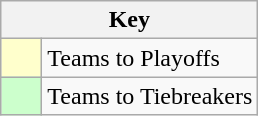<table class="wikitable" style="text-align: center;">
<tr>
<th colspan=2>Key</th>
</tr>
<tr>
<td style="background:#ffffcc; width:20px;"></td>
<td align=left>Teams to Playoffs</td>
</tr>
<tr>
<td style="background:#ccffcc; width:20px;"></td>
<td align=left>Teams to Tiebreakers</td>
</tr>
</table>
